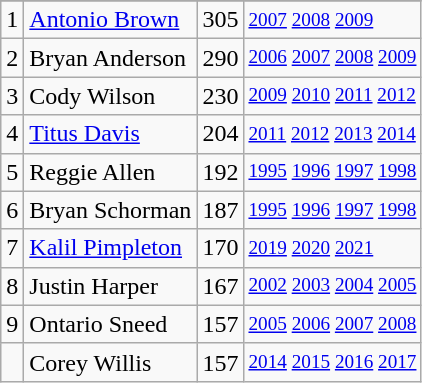<table class="wikitable">
<tr>
</tr>
<tr>
<td>1</td>
<td><a href='#'>Antonio Brown</a></td>
<td>305</td>
<td style="font-size:80%;"><a href='#'>2007</a> <a href='#'>2008</a> <a href='#'>2009</a></td>
</tr>
<tr>
<td>2</td>
<td>Bryan Anderson</td>
<td>290</td>
<td style="font-size:80%;"><a href='#'>2006</a> <a href='#'>2007</a> <a href='#'>2008</a> <a href='#'>2009</a></td>
</tr>
<tr>
<td>3</td>
<td>Cody Wilson</td>
<td>230</td>
<td style="font-size:80%;"><a href='#'>2009</a> <a href='#'>2010</a> <a href='#'>2011</a> <a href='#'>2012</a></td>
</tr>
<tr>
<td>4</td>
<td><a href='#'>Titus Davis</a></td>
<td>204</td>
<td style="font-size:80%;"><a href='#'>2011</a> <a href='#'>2012</a> <a href='#'>2013</a> <a href='#'>2014</a></td>
</tr>
<tr>
<td>5</td>
<td>Reggie Allen</td>
<td>192</td>
<td style="font-size:80%;"><a href='#'>1995</a> <a href='#'>1996</a> <a href='#'>1997</a> <a href='#'>1998</a></td>
</tr>
<tr>
<td>6</td>
<td>Bryan Schorman</td>
<td>187</td>
<td style="font-size:80%;"><a href='#'>1995</a> <a href='#'>1996</a> <a href='#'>1997</a> <a href='#'>1998</a></td>
</tr>
<tr>
<td>7</td>
<td><a href='#'>Kalil Pimpleton</a></td>
<td>170</td>
<td style="font-size:80%;"><a href='#'>2019</a> <a href='#'>2020</a> <a href='#'>2021</a></td>
</tr>
<tr>
<td>8</td>
<td>Justin Harper</td>
<td>167</td>
<td style="font-size:80%;"><a href='#'>2002</a> <a href='#'>2003</a> <a href='#'>2004</a> <a href='#'>2005</a></td>
</tr>
<tr>
<td>9</td>
<td>Ontario Sneed</td>
<td>157</td>
<td style="font-size:80%;"><a href='#'>2005</a> <a href='#'>2006</a> <a href='#'>2007</a> <a href='#'>2008</a></td>
</tr>
<tr>
<td></td>
<td>Corey Willis</td>
<td>157</td>
<td style="font-size:80%;"><a href='#'>2014</a> <a href='#'>2015</a> <a href='#'>2016</a> <a href='#'>2017</a></td>
</tr>
</table>
